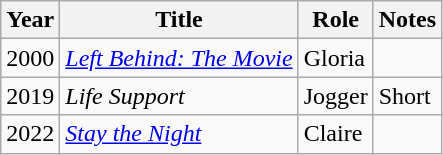<table class="wikitable sortable">
<tr>
<th>Year</th>
<th>Title</th>
<th>Role</th>
<th class="unsortable">Notes</th>
</tr>
<tr>
<td>2000</td>
<td><em><a href='#'>Left Behind: The Movie</a></em></td>
<td>Gloria</td>
<td></td>
</tr>
<tr>
<td>2019</td>
<td><em>Life Support</em></td>
<td>Jogger</td>
<td>Short</td>
</tr>
<tr>
<td>2022</td>
<td><em><a href='#'>Stay the Night</a></em></td>
<td>Claire</td>
<td></td>
</tr>
</table>
